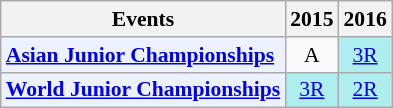<table class="wikitable" style="font-size: 90%; text-align:center">
<tr>
<th>Events</th>
<th>2015</th>
<th>2016</th>
</tr>
<tr>
<td bgcolor="#ECF2FF"; align="left"><strong><a href='#'>Asian Junior Championships</a></strong></td>
<td>A</td>
<td bgcolor=AFEEEE><a href='#'>3R</a></td>
</tr>
<tr>
<td bgcolor="#ECF2FF"; align="left"><strong><a href='#'>World Junior Championships</a></strong></td>
<td bgcolor=AFEEEE><a href='#'>3R</a></td>
<td bgcolor=AFEEEE><a href='#'>2R</a></td>
</tr>
</table>
